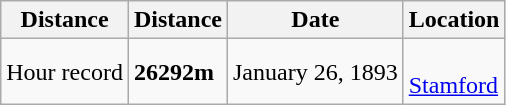<table class="wikitable">
<tr>
<th>Distance</th>
<th>Distance</th>
<th>Date</th>
<th>Location</th>
</tr>
<tr>
<td>Hour record</td>
<td><strong>26292m</strong></td>
<td>January 26, 1893</td>
<td align="left"> <br><a href='#'>Stamford</a></td>
</tr>
</table>
